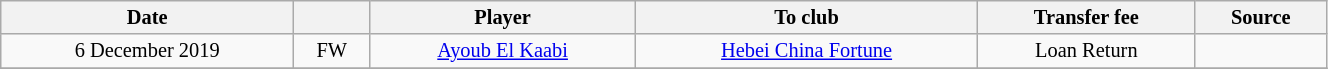<table class="wikitable sortable" style="width:70%; text-align:center; font-size:85%; text-align:centre;">
<tr>
<th>Date</th>
<th></th>
<th>Player</th>
<th>To club</th>
<th>Transfer fee</th>
<th>Source</th>
</tr>
<tr>
<td>6 December 2019</td>
<td>FW</td>
<td> <a href='#'>Ayoub El Kaabi</a></td>
<td> <a href='#'>Hebei China Fortune</a></td>
<td>Loan Return</td>
<td></td>
</tr>
<tr>
</tr>
</table>
